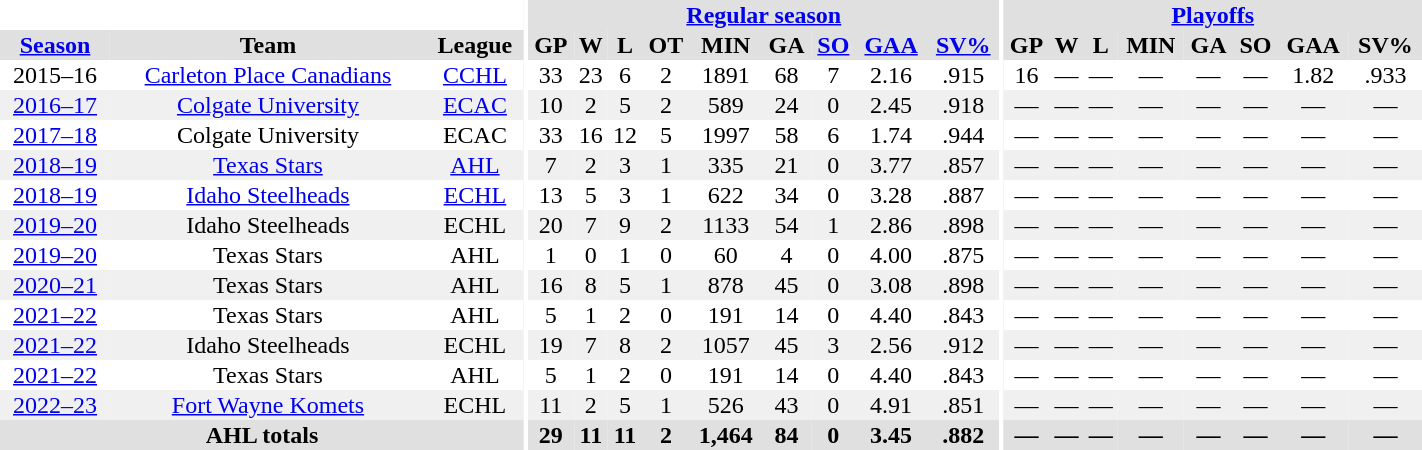<table border="0" cellpadding="1" cellspacing="0" style="text-align:center; width:75%">
<tr ALIGN="center" bgcolor="#e0e0e0">
<th align="center" colspan="3" bgcolor="#ffffff"></th>
<th align="center" rowspan="99" bgcolor="#ffffff"></th>
<th align="center" colspan="9" bgcolor="#e0e0e0"><a href='#'>Regular season</a></th>
<th align="center" rowspan="99" bgcolor="#ffffff"></th>
<th align="center" colspan="8" bgcolor="#e0e0e0"><a href='#'>Playoffs</a></th>
</tr>
<tr ALIGN="center" bgcolor="#e0e0e0">
<th><a href='#'>Season</a></th>
<th>Team</th>
<th>League</th>
<th>GP</th>
<th>W</th>
<th>L</th>
<th>OT</th>
<th>MIN</th>
<th>GA</th>
<th><a href='#'>SO</a></th>
<th><a href='#'>GAA</a></th>
<th><a href='#'>SV%</a></th>
<th>GP</th>
<th>W</th>
<th>L</th>
<th>MIN</th>
<th>GA</th>
<th>SO</th>
<th>GAA</th>
<th>SV%</th>
</tr>
<tr ALIGN="center">
<td>2015–16</td>
<td><a href='#'>Carleton Place Canadians</a></td>
<td><a href='#'>CCHL</a></td>
<td>33</td>
<td>23</td>
<td>6</td>
<td>2</td>
<td>1891</td>
<td>68</td>
<td>7</td>
<td>2.16</td>
<td>.915</td>
<td>16</td>
<td>—</td>
<td>—</td>
<td>—</td>
<td>—</td>
<td>—</td>
<td>1.82</td>
<td>.933</td>
</tr>
<tr ALIGN="center" bgcolor="#f0f0f0">
<td><a href='#'>2016–17</a></td>
<td><a href='#'>Colgate University</a></td>
<td><a href='#'>ECAC</a></td>
<td>10</td>
<td>2</td>
<td>5</td>
<td>2</td>
<td>589</td>
<td>24</td>
<td>0</td>
<td>2.45</td>
<td>.918</td>
<td>—</td>
<td>—</td>
<td>—</td>
<td>—</td>
<td>—</td>
<td>—</td>
<td>—</td>
<td>—</td>
</tr>
<tr ALIGN="center">
<td><a href='#'>2017–18</a></td>
<td>Colgate University</td>
<td>ECAC</td>
<td>33</td>
<td>16</td>
<td>12</td>
<td>5</td>
<td>1997</td>
<td>58</td>
<td>6</td>
<td>1.74</td>
<td>.944</td>
<td>—</td>
<td>—</td>
<td>—</td>
<td>—</td>
<td>—</td>
<td>—</td>
<td>—</td>
<td>—</td>
</tr>
<tr ALIGN="center" bgcolor="#f0f0f0">
<td><a href='#'>2018–19</a></td>
<td><a href='#'>Texas Stars</a></td>
<td><a href='#'>AHL</a></td>
<td>7</td>
<td>2</td>
<td>3</td>
<td>1</td>
<td>335</td>
<td>21</td>
<td>0</td>
<td>3.77</td>
<td>.857</td>
<td>—</td>
<td>—</td>
<td>—</td>
<td>—</td>
<td>—</td>
<td>—</td>
<td>—</td>
<td>—</td>
</tr>
<tr ALIGN="center">
<td><a href='#'>2018–19</a></td>
<td><a href='#'>Idaho Steelheads</a></td>
<td><a href='#'>ECHL</a></td>
<td>13</td>
<td>5</td>
<td>3</td>
<td>1</td>
<td>622</td>
<td>34</td>
<td>0</td>
<td>3.28</td>
<td>.887</td>
<td>—</td>
<td>—</td>
<td>—</td>
<td>—</td>
<td>—</td>
<td>—</td>
<td>—</td>
<td>—</td>
</tr>
<tr ALIGN="center" bgcolor="#f0f0f0">
<td><a href='#'>2019–20</a></td>
<td>Idaho Steelheads</td>
<td>ECHL</td>
<td>20</td>
<td>7</td>
<td>9</td>
<td>2</td>
<td>1133</td>
<td>54</td>
<td>1</td>
<td>2.86</td>
<td>.898</td>
<td>—</td>
<td>—</td>
<td>—</td>
<td>—</td>
<td>—</td>
<td>—</td>
<td>—</td>
<td>—</td>
</tr>
<tr ALIGN="center">
<td><a href='#'>2019–20</a></td>
<td>Texas Stars</td>
<td>AHL</td>
<td>1</td>
<td>0</td>
<td>1</td>
<td>0</td>
<td>60</td>
<td>4</td>
<td>0</td>
<td>4.00</td>
<td>.875</td>
<td>—</td>
<td>—</td>
<td>—</td>
<td>—</td>
<td>—</td>
<td>—</td>
<td>—</td>
<td>—</td>
</tr>
<tr ALIGN="center" bgcolor="#f0f0f0">
<td><a href='#'>2020–21</a></td>
<td>Texas Stars</td>
<td>AHL</td>
<td>16</td>
<td>8</td>
<td>5</td>
<td>1</td>
<td>878</td>
<td>45</td>
<td>0</td>
<td>3.08</td>
<td>.898</td>
<td>—</td>
<td>—</td>
<td>—</td>
<td>—</td>
<td>—</td>
<td>—</td>
<td>—</td>
<td>—</td>
</tr>
<tr ALIGN="center">
<td><a href='#'>2021–22</a></td>
<td>Texas Stars</td>
<td>AHL</td>
<td>5</td>
<td>1</td>
<td>2</td>
<td>0</td>
<td>191</td>
<td>14</td>
<td>0</td>
<td>4.40</td>
<td>.843</td>
<td>—</td>
<td>—</td>
<td>—</td>
<td>—</td>
<td>—</td>
<td>—</td>
<td>—</td>
<td>—</td>
</tr>
<tr ALIGN="center" bgcolor="#f0f0f0">
<td><a href='#'>2021–22</a></td>
<td>Idaho Steelheads</td>
<td>ECHL</td>
<td>19</td>
<td>7</td>
<td>8</td>
<td>2</td>
<td>1057</td>
<td>45</td>
<td>3</td>
<td>2.56</td>
<td>.912</td>
<td>—</td>
<td>—</td>
<td>—</td>
<td>—</td>
<td>—</td>
<td>—</td>
<td>—</td>
<td>—</td>
</tr>
<tr ALIGN="center">
<td><a href='#'>2021–22</a></td>
<td>Texas Stars</td>
<td>AHL</td>
<td>5</td>
<td>1</td>
<td>2</td>
<td>0</td>
<td>191</td>
<td>14</td>
<td>0</td>
<td>4.40</td>
<td>.843</td>
<td>—</td>
<td>—</td>
<td>—</td>
<td>—</td>
<td>—</td>
<td>—</td>
<td>—</td>
<td>—</td>
</tr>
<tr ALIGN="center" bgcolor="#f0f0f0">
<td><a href='#'>2022–23</a></td>
<td><a href='#'>Fort Wayne Komets</a></td>
<td>ECHL</td>
<td>11</td>
<td>2</td>
<td>5</td>
<td>1</td>
<td>526</td>
<td>43</td>
<td>0</td>
<td>4.91</td>
<td>.851</td>
<td>—</td>
<td>—</td>
<td>—</td>
<td>—</td>
<td>—</td>
<td>—</td>
<td>—</td>
<td>—</td>
</tr>
<tr ALIGN="center" bgcolor="#e0e0e0">
<th colspan="3" align="center">AHL totals</th>
<th>29</th>
<th>11</th>
<th>11</th>
<th>2</th>
<th>1,464</th>
<th>84</th>
<th>0</th>
<th>3.45</th>
<th>.882</th>
<th>—</th>
<th>—</th>
<th>—</th>
<th>—</th>
<th>—</th>
<th>—</th>
<th>—</th>
<th>—</th>
</tr>
</table>
